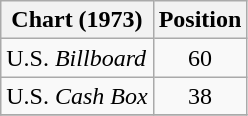<table class="wikitable sortable">
<tr>
<th align="left">Chart (1973)</th>
<th style="text-align:center;">Position</th>
</tr>
<tr>
<td>U.S. <em>Billboard</em> </td>
<td style="text-align:center;">60</td>
</tr>
<tr>
<td>U.S. <em>Cash Box</em> </td>
<td style="text-align:center;">38</td>
</tr>
<tr>
</tr>
</table>
